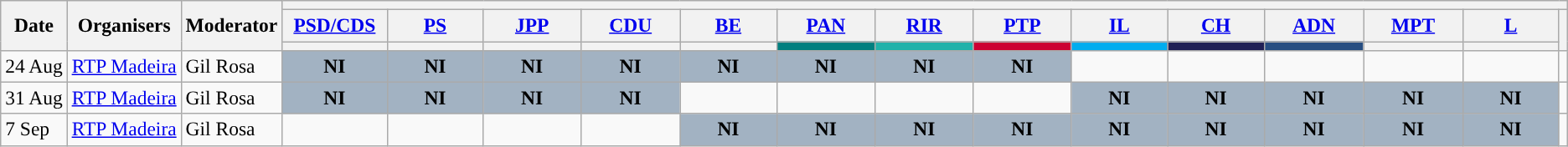<table class="wikitable" style="font-size:98%; text-align:center;">
<tr>
<th rowspan="3">Date</th>
<th rowspan="3">Organisers</th>
<th rowspan="3">Moderator</th>
<th colspan="14">          </th>
</tr>
<tr>
<th scope="col" style="width:5em;"><a href='#'>PSD/CDS</a></th>
<th scope="col" style="width:5em;"><a href='#'>PS</a></th>
<th scope="col" style="width:5em;"><a href='#'>JPP</a></th>
<th scope="col" style="width:5em;"><a href='#'>CDU</a></th>
<th scope="col" style="width:5em;"><a href='#'>BE</a></th>
<th scope="col" style="width:5em;"><a href='#'>PAN</a></th>
<th scope="col" style="width:5em;"><a href='#'>RIR</a></th>
<th scope="col" style="width:5em;"><a href='#'>PTP</a></th>
<th scope="col" style="width:5em;"><a href='#'>IL</a></th>
<th scope="col" style="width:5em;"><a href='#'>CH</a></th>
<th scope="col" style="width:5em;"><a href='#'>ADN</a></th>
<th scope="col" style="width:5em;"><a href='#'>MPT</a></th>
<th scope="col" style="width:5em;"><a href='#'>L</a></th>
<th rowspan="2"></th>
</tr>
<tr>
<th style="color:inherit;background:"></th>
<th style="color:inherit;background:"></th>
<th style="color:inherit;background:"></th>
<th style="color:inherit;background:"></th>
<th style="color:inherit;background:"></th>
<th style="color:inherit;background:teal;"></th>
<th style="color:inherit;background:LightSeaGreen;"></th>
<th style="color:inherit;background:#CC0033;"></th>
<th style="color:inherit;background:#00ADEF;"></th>
<th style="color:inherit;background:#202056;"></th>
<th style="color:inherit;background:#274E82;"></th>
<th style="color:inherit;background:"></th>
<th style="color:inherit;background:"></th>
</tr>
<tr>
<td style="white-space:nowrap; text-align:left;">24 Aug</td>
<td style="white-space:nowrap; text-align:left;"><a href='#'>RTP Madeira</a></td>
<td style="white-space:nowrap; text-align:left;">Gil Rosa</td>
<td style="background:#A2B2C2;"><strong>NI</strong></td>
<td style="background:#A2B2C2;"><strong>NI</strong></td>
<td style="background:#A2B2C2;"><strong>NI</strong></td>
<td style="background:#A2B2C2;"><strong>NI</strong></td>
<td style="background:#A2B2C2;"><strong>NI</strong></td>
<td style="background:#A2B2C2;"><strong>NI</strong></td>
<td style="background:#A2B2C2;"><strong>NI</strong></td>
<td style="background:#A2B2C2;"><strong>NI</strong></td>
<td></td>
<td></td>
<td></td>
<td></td>
<td></td>
<td></td>
</tr>
<tr>
<td style="white-space:nowrap; text-align:left;">31 Aug</td>
<td style="white-space:nowrap; text-align:left;"><a href='#'>RTP Madeira</a></td>
<td style="white-space:nowrap; text-align:left;">Gil Rosa</td>
<td style="background:#A2B2C2;"><strong>NI</strong></td>
<td style="background:#A2B2C2;"><strong>NI</strong></td>
<td style="background:#A2B2C2;"><strong>NI</strong></td>
<td style="background:#A2B2C2;"><strong>NI</strong></td>
<td></td>
<td></td>
<td></td>
<td></td>
<td style="background:#A2B2C2;"><strong>NI</strong></td>
<td style="background:#A2B2C2;"><strong>NI</strong></td>
<td style="background:#A2B2C2;"><strong>NI</strong></td>
<td style="background:#A2B2C2;"><strong>NI</strong></td>
<td style="background:#A2B2C2;"><strong>NI</strong></td>
<td></td>
</tr>
<tr>
<td style="white-space:nowrap; text-align:left;">7 Sep</td>
<td style="white-space:nowrap; text-align:left;"><a href='#'>RTP Madeira</a></td>
<td style="white-space:nowrap; text-align:left;">Gil Rosa</td>
<td></td>
<td></td>
<td></td>
<td></td>
<td style="background:#A2B2C2;"><strong>NI</strong></td>
<td style="background:#A2B2C2;"><strong>NI</strong></td>
<td style="background:#A2B2C2;"><strong>NI</strong></td>
<td style="background:#A2B2C2;"><strong>NI</strong></td>
<td style="background:#A2B2C2;"><strong>NI</strong></td>
<td style="background:#A2B2C2;"><strong>NI</strong></td>
<td style="background:#A2B2C2;"><strong>NI</strong></td>
<td style="background:#A2B2C2;"><strong>NI</strong></td>
<td style="background:#A2B2C2;"><strong>NI</strong></td>
<td></td>
</tr>
</table>
